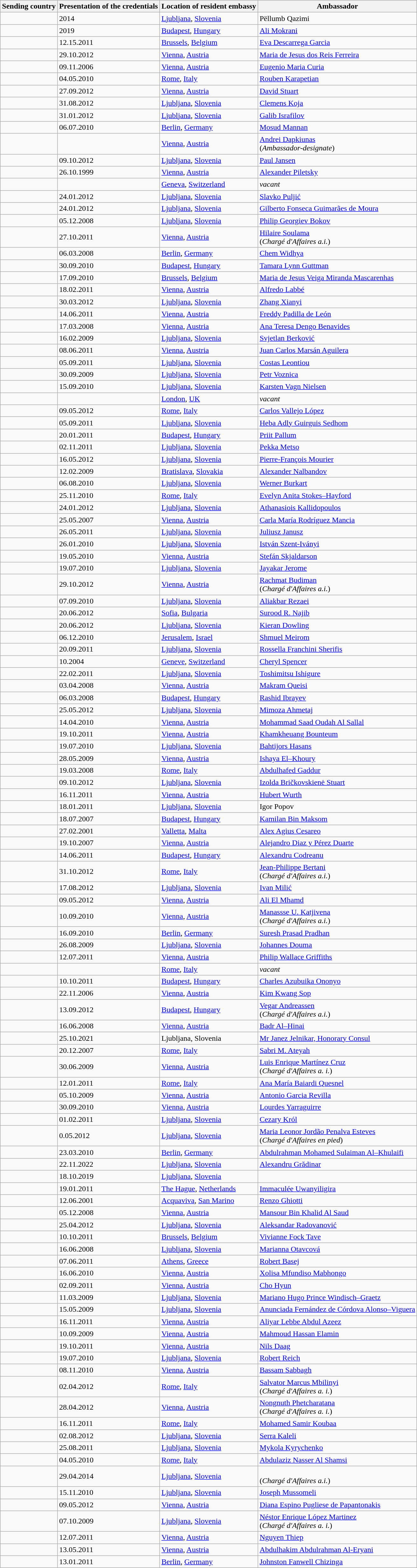<table class="wikitable sortable">
<tr>
<th>Sending country</th>
<th>Presentation of the credentials</th>
<th>Location of resident embassy</th>
<th>Ambassador</th>
</tr>
<tr>
<td></td>
<td>2014</td>
<td><a href='#'>Ljubljana</a>, <a href='#'>Slovenia</a></td>
<td>Pëllumb Qazimi</td>
</tr>
<tr>
<td></td>
<td>2019</td>
<td><a href='#'>Budapest</a>, <a href='#'>Hungary</a></td>
<td><a href='#'>Ali Mokrani</a></td>
</tr>
<tr>
<td></td>
<td>12.15.2011</td>
<td><a href='#'>Brussels</a>, <a href='#'>Belgium</a></td>
<td><a href='#'>Eva Descarrega Garcia</a></td>
</tr>
<tr>
<td></td>
<td>29.10.2012</td>
<td><a href='#'>Vienna</a>, <a href='#'>Austria</a></td>
<td><a href='#'>Maria de Jesus dos Reis Ferreira</a></td>
</tr>
<tr>
<td></td>
<td>09.11.2006</td>
<td><a href='#'>Vienna</a>, <a href='#'>Austria</a></td>
<td><a href='#'>Eugenio Maria Curia</a></td>
</tr>
<tr>
<td></td>
<td>04.05.2010</td>
<td><a href='#'>Rome</a>, <a href='#'>Italy</a></td>
<td><a href='#'>Rouben Karapetian</a></td>
</tr>
<tr>
<td></td>
<td>27.09.2012</td>
<td><a href='#'>Vienna</a>, <a href='#'>Austria</a></td>
<td><a href='#'>David Stuart</a></td>
</tr>
<tr>
<td></td>
<td>31.08.2012</td>
<td><a href='#'>Ljubljana</a>, <a href='#'>Slovenia</a></td>
<td><a href='#'>Clemens Koja</a></td>
</tr>
<tr>
<td></td>
<td>31.01.2012</td>
<td><a href='#'>Ljubljana</a>, <a href='#'>Slovenia</a></td>
<td><a href='#'>Galib Israfilov</a></td>
</tr>
<tr>
<td></td>
<td>06.07.2010</td>
<td><a href='#'>Berlin</a>, <a href='#'>Germany</a></td>
<td><a href='#'>Mosud Mannan</a></td>
</tr>
<tr>
<td></td>
<td></td>
<td><a href='#'>Vienna</a>, <a href='#'>Austria</a></td>
<td><a href='#'>Andrei Dapkiunas</a><br>(<em>Ambassador-designate</em>)</td>
</tr>
<tr>
<td></td>
<td>09.10.2012</td>
<td><a href='#'>Ljubljana</a>, <a href='#'>Slovenia</a></td>
<td><a href='#'>Paul Jansen</a></td>
</tr>
<tr>
<td></td>
<td>26.10.1999</td>
<td><a href='#'>Vienna</a>, <a href='#'>Austria</a></td>
<td><a href='#'>Alexander Piletsky</a></td>
</tr>
<tr>
<td></td>
<td></td>
<td><a href='#'>Geneva</a>, <a href='#'>Switzerland</a></td>
<td><em>vacant</em></td>
</tr>
<tr>
<td></td>
<td>24.01.2012</td>
<td><a href='#'>Ljubljana</a>, <a href='#'>Slovenia</a></td>
<td><a href='#'>Slavko Puljić</a></td>
</tr>
<tr>
<td></td>
<td>24.01.2012</td>
<td><a href='#'>Ljubljana</a>, <a href='#'>Slovenia</a></td>
<td><a href='#'>Gilberto Fonseca Guimarães de Moura</a></td>
</tr>
<tr>
<td></td>
<td>05.12.2008</td>
<td><a href='#'>Ljubljana</a>, <a href='#'>Slovenia</a></td>
<td><a href='#'>Philip Georgiev Bokov</a></td>
</tr>
<tr>
<td></td>
<td>27.10.2011</td>
<td><a href='#'>Vienna</a>, <a href='#'>Austria</a></td>
<td><a href='#'>Hilaire Soulama</a><br>(<em>Chargé d'Affaires a.i.</em>)</td>
</tr>
<tr>
<td></td>
<td>06.03.2008</td>
<td><a href='#'>Berlin</a>, <a href='#'>Germany</a></td>
<td><a href='#'>Chem Widhya</a></td>
</tr>
<tr>
<td></td>
<td>30.09.2010</td>
<td><a href='#'>Budapest</a>, <a href='#'>Hungary</a></td>
<td><a href='#'>Tamara Lynn Guttman</a></td>
</tr>
<tr>
<td></td>
<td>17.09.2010</td>
<td><a href='#'>Brussels</a>, <a href='#'>Belgium</a></td>
<td><a href='#'>Maria de Jesus Veiga Miranda Mascarenhas</a></td>
</tr>
<tr>
<td></td>
<td>18.02.2011</td>
<td><a href='#'>Vienna</a>, <a href='#'>Austria</a></td>
<td><a href='#'>Alfredo Labbé</a></td>
</tr>
<tr>
<td></td>
<td>30.03.2012</td>
<td><a href='#'>Ljubljana</a>, <a href='#'>Slovenia</a></td>
<td><a href='#'>Zhang Xianyi</a></td>
</tr>
<tr>
<td></td>
<td>14.06.2011</td>
<td><a href='#'>Vienna</a>, <a href='#'>Austria</a></td>
<td><a href='#'>Freddy Padilla de León</a></td>
</tr>
<tr>
<td></td>
<td>17.03.2008</td>
<td><a href='#'>Vienna</a>, <a href='#'>Austria</a></td>
<td><a href='#'>Ana Teresa Dengo Benavides</a></td>
</tr>
<tr>
<td></td>
<td>16.02.2009</td>
<td><a href='#'>Ljubljana</a>, <a href='#'>Slovenia</a></td>
<td><a href='#'>Svjetlan Berković</a></td>
</tr>
<tr>
<td></td>
<td>08.06.2011</td>
<td><a href='#'>Vienna</a>, <a href='#'>Austria</a></td>
<td><a href='#'>Juan Carlos Marsán Aguilera</a></td>
</tr>
<tr>
<td></td>
<td>05.09.2011</td>
<td><a href='#'>Ljubljana</a>, <a href='#'>Slovenia</a></td>
<td><a href='#'>Costas Leontiou</a></td>
</tr>
<tr>
<td></td>
<td>30.09.2009</td>
<td><a href='#'>Ljubljana</a>, <a href='#'>Slovenia</a></td>
<td><a href='#'>Petr Voznica</a></td>
</tr>
<tr>
<td></td>
<td>15.09.2010</td>
<td><a href='#'>Ljubljana</a>, <a href='#'>Slovenia</a></td>
<td><a href='#'>Karsten Vagn Nielsen</a></td>
</tr>
<tr>
<td></td>
<td></td>
<td><a href='#'>London</a>, <a href='#'>UK</a></td>
<td><em>vacant</em></td>
</tr>
<tr>
<td></td>
<td>09.05.2012</td>
<td><a href='#'>Rome</a>, <a href='#'>Italy</a></td>
<td><a href='#'>Carlos Vallejo López</a></td>
</tr>
<tr>
<td></td>
<td>05.09.2011</td>
<td><a href='#'>Ljubljana</a>, <a href='#'>Slovenia</a></td>
<td><a href='#'>Heba Adly Guirguis Sedhom</a></td>
</tr>
<tr>
<td></td>
<td>20.01.2011</td>
<td><a href='#'>Budapest</a>, <a href='#'>Hungary</a></td>
<td><a href='#'>Priit Pallum</a></td>
</tr>
<tr>
<td></td>
<td>02.11.2011</td>
<td><a href='#'>Ljubljana</a>, <a href='#'>Slovenia</a></td>
<td><a href='#'>Pekka Metso</a></td>
</tr>
<tr>
<td></td>
<td>16.05.2012</td>
<td><a href='#'>Ljubljana</a>, <a href='#'>Slovenia</a></td>
<td><a href='#'>Pierre-François Mourier</a></td>
</tr>
<tr>
<td></td>
<td>12.02.2009</td>
<td><a href='#'>Bratislava</a>, <a href='#'>Slovakia</a></td>
<td><a href='#'>Alexander Nalbandov</a></td>
</tr>
<tr>
<td></td>
<td>06.08.2010</td>
<td><a href='#'>Ljubljana</a>, <a href='#'>Slovenia</a></td>
<td><a href='#'>Werner Burkart</a></td>
</tr>
<tr>
<td></td>
<td>25.11.2010</td>
<td><a href='#'>Rome</a>, <a href='#'>Italy</a></td>
<td><a href='#'>Evelyn Anita Stokes–Hayford</a></td>
</tr>
<tr>
<td></td>
<td>24.01.2012</td>
<td><a href='#'>Ljubljana</a>, <a href='#'>Slovenia</a></td>
<td><a href='#'>Athanasiois Kallidopoulos</a></td>
</tr>
<tr>
<td></td>
<td>25.05.2007</td>
<td><a href='#'>Vienna</a>, <a href='#'>Austria</a></td>
<td><a href='#'>Carla María Rodríguez Mancia</a></td>
</tr>
<tr>
<td></td>
<td>26.05.2011</td>
<td><a href='#'>Ljubljana</a>, <a href='#'>Slovenia</a></td>
<td><a href='#'>Juliusz Janusz</a></td>
</tr>
<tr>
<td></td>
<td>26.01.2010</td>
<td><a href='#'>Ljubljana</a>, <a href='#'>Slovenia</a></td>
<td><a href='#'>István Szent-Iványi</a></td>
</tr>
<tr>
<td></td>
<td>19.05.2010</td>
<td><a href='#'>Vienna</a>, <a href='#'>Austria</a></td>
<td><a href='#'>Stefán Skjaldarson</a></td>
</tr>
<tr>
<td></td>
<td>19.07.2010</td>
<td><a href='#'>Ljubljana</a>, <a href='#'>Slovenia</a></td>
<td><a href='#'>Jayakar Jerome</a></td>
</tr>
<tr>
<td></td>
<td>29.10.2012</td>
<td><a href='#'>Vienna</a>, <a href='#'>Austria</a></td>
<td><a href='#'>Rachmat Budiman</a><br>(<em>Chargé d'Affaires a.i.</em>)</td>
</tr>
<tr>
<td></td>
<td>07.09.2010</td>
<td><a href='#'>Ljubljana</a>, <a href='#'>Slovenia</a></td>
<td><a href='#'>Aliakbar Rezaei</a></td>
</tr>
<tr>
<td></td>
<td>20.06.2012</td>
<td><a href='#'>Sofia</a>, <a href='#'>Bulgaria</a></td>
<td><a href='#'>Surood R. Najib</a></td>
</tr>
<tr>
<td></td>
<td>20.06.2012</td>
<td><a href='#'>Ljubljana</a>, <a href='#'>Slovenia</a></td>
<td><a href='#'>Kieran Dowling</a></td>
</tr>
<tr>
<td></td>
<td>06.12.2010</td>
<td><a href='#'>Jerusalem</a>, <a href='#'>Israel</a></td>
<td><a href='#'>Shmuel Meirom</a></td>
</tr>
<tr>
<td></td>
<td>20.09.2011</td>
<td><a href='#'>Ljubljana</a>, <a href='#'>Slovenia</a></td>
<td><a href='#'>Rossella Franchini Sherifis</a></td>
</tr>
<tr>
<td></td>
<td>10.2004</td>
<td><a href='#'>Geneve</a>, <a href='#'>Switzerland</a></td>
<td><a href='#'>Cheryl Spencer</a></td>
</tr>
<tr>
<td></td>
<td>22.02.2011</td>
<td><a href='#'>Ljubljana</a>, <a href='#'>Slovenia</a></td>
<td><a href='#'>Toshimitsu Ishigure</a></td>
</tr>
<tr>
<td></td>
<td>03.04.2008</td>
<td><a href='#'>Vienna</a>, <a href='#'>Austria</a></td>
<td><a href='#'>Makram Queisi</a></td>
</tr>
<tr>
<td></td>
<td>06.03.2008</td>
<td><a href='#'>Budapest</a>, <a href='#'>Hungary</a></td>
<td><a href='#'>Rashid Ibrayev</a></td>
</tr>
<tr>
<td></td>
<td>25.05.2012</td>
<td><a href='#'>Ljubljana</a>, <a href='#'>Slovenia</a></td>
<td><a href='#'>Mimoza Ahmetaj</a></td>
</tr>
<tr>
<td></td>
<td>14.04.2010</td>
<td><a href='#'>Vienna</a>, <a href='#'>Austria</a></td>
<td><a href='#'>Mohammad Saad Oudah Al Sallal</a></td>
</tr>
<tr>
<td></td>
<td>19.10.2011</td>
<td><a href='#'>Vienna</a>, <a href='#'>Austria</a></td>
<td><a href='#'>Khamkheuang Bounteum</a></td>
</tr>
<tr>
<td></td>
<td>19.07.2010</td>
<td><a href='#'>Ljubljana</a>, <a href='#'>Slovenia</a></td>
<td><a href='#'>Bahtijors Hasans</a></td>
</tr>
<tr>
<td></td>
<td>28.05.2009</td>
<td><a href='#'>Vienna</a>, <a href='#'>Austria</a></td>
<td><a href='#'>Ishaya El–Khoury</a></td>
</tr>
<tr>
<td></td>
<td>19.03.2008</td>
<td><a href='#'>Rome</a>, <a href='#'>Italy</a></td>
<td><a href='#'>Abdulhafed Gaddur</a></td>
</tr>
<tr>
<td></td>
<td>09.10.2012</td>
<td><a href='#'>Ljubljana</a>, <a href='#'>Slovenia</a></td>
<td><a href='#'>Izolda Bričkovskienė Stuart</a></td>
</tr>
<tr>
<td></td>
<td>16.11.2011</td>
<td><a href='#'>Vienna</a>, <a href='#'>Austria</a></td>
<td><a href='#'>Hubert Wurth</a></td>
</tr>
<tr>
<td></td>
<td>18.01.2011</td>
<td><a href='#'>Ljubljana</a>, <a href='#'>Slovenia</a></td>
<td>Igor Popov</td>
</tr>
<tr>
<td></td>
<td>18.07.2007</td>
<td><a href='#'>Budapest</a>, <a href='#'>Hungary</a></td>
<td><a href='#'>Kamilan Bin Maksom</a></td>
</tr>
<tr>
<td></td>
<td>27.02.2001</td>
<td><a href='#'>Valletta</a>, <a href='#'>Malta</a></td>
<td><a href='#'>Alex Agius Cesareo</a></td>
</tr>
<tr>
<td></td>
<td>19.10.2007</td>
<td><a href='#'>Vienna</a>, <a href='#'>Austria</a></td>
<td><a href='#'>Alejandro Diaz y Pérez Duarte</a></td>
</tr>
<tr>
<td></td>
<td>14.06.2011</td>
<td><a href='#'>Budapest</a>, <a href='#'>Hungary</a></td>
<td><a href='#'>Alexandru Codreanu</a></td>
</tr>
<tr>
<td></td>
<td>31.10.2012</td>
<td><a href='#'>Rome</a>, <a href='#'>Italy</a></td>
<td><a href='#'>Jean-Philippe Bertani</a><br>(<em>Chargé d'Affaires a.i.</em>)</td>
</tr>
<tr>
<td></td>
<td>17.08.2012</td>
<td><a href='#'>Ljubljana</a>, <a href='#'>Slovenia</a></td>
<td><a href='#'>Ivan Milić</a></td>
</tr>
<tr>
<td></td>
<td>09.05.2012</td>
<td><a href='#'>Vienna</a>, <a href='#'>Austria</a></td>
<td><a href='#'>Ali El Mhamd</a></td>
</tr>
<tr>
<td></td>
<td>10.09.2010</td>
<td><a href='#'>Vienna</a>, <a href='#'>Austria</a></td>
<td><a href='#'>Manassse U. Katjivena</a><br>(<em>Chargé d'Affaires a.i.</em>)</td>
</tr>
<tr>
<td></td>
<td>16.09.2010</td>
<td><a href='#'>Berlin</a>, <a href='#'>Germany</a></td>
<td><a href='#'>Suresh Prasad Pradhan</a></td>
</tr>
<tr>
<td></td>
<td>26.08.2009</td>
<td><a href='#'>Ljubljana</a>, <a href='#'>Slovenia</a></td>
<td><a href='#'>Johannes Douma</a></td>
</tr>
<tr>
<td></td>
<td>12.07.2011</td>
<td><a href='#'>Vienna</a>, <a href='#'>Austria</a></td>
<td><a href='#'>Philip Wallace Griffiths</a></td>
</tr>
<tr>
<td></td>
<td></td>
<td><a href='#'>Rome</a>, <a href='#'>Italy</a></td>
<td><em>vacant</em></td>
</tr>
<tr>
<td></td>
<td>10.10.2011</td>
<td><a href='#'>Budapest</a>, <a href='#'>Hungary</a></td>
<td><a href='#'>Charles Azubuika Ononyo</a></td>
</tr>
<tr>
<td></td>
<td>22.11.2006</td>
<td><a href='#'>Vienna</a>, <a href='#'>Austria</a></td>
<td><a href='#'>Kim Kwang Sop</a></td>
</tr>
<tr>
<td></td>
<td>13.09.2012</td>
<td><a href='#'>Budapest</a>, <a href='#'>Hungary</a></td>
<td><a href='#'>Vegar Andreassen</a><br>(<em>Chargé d'Affaires a.i.</em>)</td>
</tr>
<tr>
<td></td>
<td>16.06.2008</td>
<td><a href='#'>Vienna</a>, <a href='#'>Austria</a></td>
<td><a href='#'>Badr Al–Hinai</a></td>
</tr>
<tr>
<td></td>
<td>25.10.2021</td>
<td>Ljubljana, Slovenia</td>
<td><a href='#'>Mr Janez Jelnikar, Honorary Consul</a></td>
</tr>
<tr>
<td></td>
<td>20.12.2007</td>
<td><a href='#'>Rome</a>, <a href='#'>Italy</a></td>
<td><a href='#'>Sabri M. Ateyah</a></td>
</tr>
<tr>
<td></td>
<td>30.06.2009</td>
<td><a href='#'>Vienna</a>, <a href='#'>Austria</a></td>
<td><a href='#'>Luis Enrique Martínez Cruz</a><br>(<em>Chargé d'Affaires a. i.</em>)</td>
</tr>
<tr>
<td></td>
<td>12.01.2011</td>
<td><a href='#'>Rome</a>, <a href='#'>Italy</a></td>
<td><a href='#'>Ana María Baiardi Quesnel</a></td>
</tr>
<tr>
<td></td>
<td>05.10.2009</td>
<td><a href='#'>Vienna</a>, <a href='#'>Austria</a></td>
<td><a href='#'>Antonio Garcia Revilla</a></td>
</tr>
<tr>
<td></td>
<td>30.09.2010</td>
<td><a href='#'>Vienna</a>, <a href='#'>Austria</a></td>
<td><a href='#'>Lourdes Yarraguirre</a></td>
</tr>
<tr>
<td></td>
<td>01.02.2011</td>
<td><a href='#'>Ljubljana</a>, <a href='#'>Slovenia</a></td>
<td><a href='#'>Cezary Król</a></td>
</tr>
<tr>
<td></td>
<td>0.05.2012</td>
<td><a href='#'>Ljubljana</a>, <a href='#'>Slovenia</a></td>
<td><a href='#'>Maria Leonor Jordão Penalva Esteves</a><br>(<em>Chargé d'Affaires en pied</em>)</td>
</tr>
<tr>
<td></td>
<td>23.03.2010</td>
<td><a href='#'>Berlin</a>, <a href='#'>Germany</a></td>
<td><a href='#'>Abdulrahman Mohamed Sulaiman Al–Khulaifi</a></td>
</tr>
<tr>
<td></td>
<td>22.11.2022</td>
<td><a href='#'>Ljubljana</a>, <a href='#'>Slovenia</a></td>
<td><a href='#'>Alexandru Grădinar</a></td>
</tr>
<tr>
<td></td>
<td>18.10.2019</td>
<td><a href='#'>Ljubljana</a>, <a href='#'>Slovenia</a></td>
<td></td>
</tr>
<tr>
<td></td>
<td>19.01.2011</td>
<td><a href='#'>The Hague</a>, <a href='#'>Netherlands</a></td>
<td><a href='#'>Immaculée Uwanyiligira</a></td>
</tr>
<tr>
<td></td>
<td>12.06.2001</td>
<td><a href='#'>Acquaviva</a>, <a href='#'>San Marino</a></td>
<td><a href='#'>Renzo Ghiotti</a></td>
</tr>
<tr>
<td></td>
<td>05.12.2008</td>
<td><a href='#'>Vienna</a>, <a href='#'>Austria</a></td>
<td><a href='#'>Mansour Bin Khalid Al Saud</a></td>
</tr>
<tr>
<td></td>
<td>25.04.2012</td>
<td><a href='#'>Ljubljana</a>, <a href='#'>Slovenia</a></td>
<td><a href='#'>Aleksandar Radovanović</a></td>
</tr>
<tr>
<td></td>
<td>10.10.2011</td>
<td><a href='#'>Brussels</a>, <a href='#'>Belgium</a></td>
<td><a href='#'>Vivianne Fock Tave</a></td>
</tr>
<tr>
<td></td>
<td>16.06.2008</td>
<td><a href='#'>Ljubljana</a>, <a href='#'>Slovenia</a></td>
<td><a href='#'>Marianna Otavcová</a></td>
</tr>
<tr>
<td></td>
<td>07.06.2011</td>
<td><a href='#'>Athens</a>, <a href='#'>Greece</a></td>
<td><a href='#'>Robert Basej</a></td>
</tr>
<tr>
<td></td>
<td>16.06.2010</td>
<td><a href='#'>Vienna</a>, <a href='#'>Austria</a></td>
<td><a href='#'>Xolisa Mfundiso Mabhongo</a></td>
</tr>
<tr>
<td></td>
<td>02.09.2011</td>
<td><a href='#'>Vienna</a>, <a href='#'>Austria</a></td>
<td><a href='#'>Cho Hyun</a></td>
</tr>
<tr>
<td></td>
<td>11.03.2009</td>
<td><a href='#'>Ljubljana</a>, <a href='#'>Slovenia</a></td>
<td><a href='#'>Mariano Hugo Prince Windisch–Graetz</a></td>
</tr>
<tr>
<td></td>
<td>15.05.2009</td>
<td><a href='#'>Ljubljana</a>, <a href='#'>Slovenia</a></td>
<td><a href='#'>Anunciada Fernández de Córdova Alonso–Viguera</a></td>
</tr>
<tr>
<td></td>
<td>16.11.2011</td>
<td><a href='#'>Vienna</a>, <a href='#'>Austria</a></td>
<td><a href='#'>Aliyar Lebbe Abdul Azeez</a></td>
</tr>
<tr>
<td></td>
<td>10.09.2009</td>
<td><a href='#'>Vienna</a>, <a href='#'>Austria</a></td>
<td><a href='#'>Mahmoud Hassan Elamin</a></td>
</tr>
<tr>
<td></td>
<td>19.10.2011</td>
<td><a href='#'>Vienna</a>, <a href='#'>Austria</a></td>
<td><a href='#'>Nils Daag</a></td>
</tr>
<tr>
<td></td>
<td>19.07.2010</td>
<td><a href='#'>Ljubljana</a>, <a href='#'>Slovenia</a></td>
<td><a href='#'>Robert Reich</a></td>
</tr>
<tr>
<td></td>
<td>08.11.2010</td>
<td><a href='#'>Vienna</a>, <a href='#'>Austria</a></td>
<td><a href='#'>Bassam Sabbagh</a></td>
</tr>
<tr>
<td></td>
<td>02.04.2012</td>
<td><a href='#'>Rome</a>, <a href='#'>Italy</a></td>
<td><a href='#'>Salvator Marcus Mbilinyi</a><br>(<em>Chargé d'Affaires a. i.</em>)</td>
</tr>
<tr>
<td></td>
<td>28.04.2012</td>
<td><a href='#'>Vienna</a>, <a href='#'>Austria</a></td>
<td><a href='#'>Nongnuth Phetcharatana</a><br>(<em>Chargé d'Affaires a. i.</em>)</td>
</tr>
<tr>
<td></td>
<td>16.11.2011</td>
<td><a href='#'>Rome</a>, <a href='#'>Italy</a></td>
<td><a href='#'>Mohamed Samir Koubaa</a></td>
</tr>
<tr>
<td></td>
<td>02.08.2012</td>
<td><a href='#'>Ljubljana</a>, <a href='#'>Slovenia</a></td>
<td><a href='#'>Serra Kaleli</a></td>
</tr>
<tr>
<td></td>
<td>25.08.2011</td>
<td><a href='#'>Ljubljana</a>, <a href='#'>Slovenia</a></td>
<td><a href='#'>Mykola Kyrychenko</a></td>
</tr>
<tr>
<td></td>
<td>04.05.2010</td>
<td><a href='#'>Rome</a>, <a href='#'>Italy</a></td>
<td><a href='#'>Abdulaziz Nasser Al Shamsi</a></td>
</tr>
<tr>
<td></td>
<td>29.04.2014</td>
<td><a href='#'>Ljubljana</a>, <a href='#'>Slovenia</a></td>
<td><br>(<em>Chargé d'Affaires a.i.</em>)</td>
</tr>
<tr>
<td></td>
<td>15.11.2010</td>
<td><a href='#'>Ljubljana</a>, <a href='#'>Slovenia</a></td>
<td><a href='#'>Joseph Mussomeli</a></td>
</tr>
<tr>
<td></td>
<td>09.05.2012</td>
<td><a href='#'>Vienna</a>, <a href='#'>Austria</a></td>
<td><a href='#'>Diana Espino Pugliese de Papantonakis</a></td>
</tr>
<tr>
<td></td>
<td>07.10.2009</td>
<td><a href='#'>Ljubljana</a>, <a href='#'>Slovenia</a></td>
<td><a href='#'>Néstor Enrique López Martinez</a><br>(<em>Chargé d'Affaires a. i.</em>)</td>
</tr>
<tr>
<td></td>
<td>12.07.2011</td>
<td><a href='#'>Vienna</a>, <a href='#'>Austria</a></td>
<td><a href='#'>Nguyen Thiep</a></td>
</tr>
<tr>
<td></td>
<td>13.05.2011</td>
<td><a href='#'>Vienna</a>, <a href='#'>Austria</a></td>
<td><a href='#'>Abdulhakim Abdulrahman Al-Eryani</a></td>
</tr>
<tr>
<td></td>
<td>13.01.2011</td>
<td><a href='#'>Berlin</a>, <a href='#'>Germany</a></td>
<td><a href='#'>Johnston Fanwell Chizinga</a></td>
</tr>
</table>
